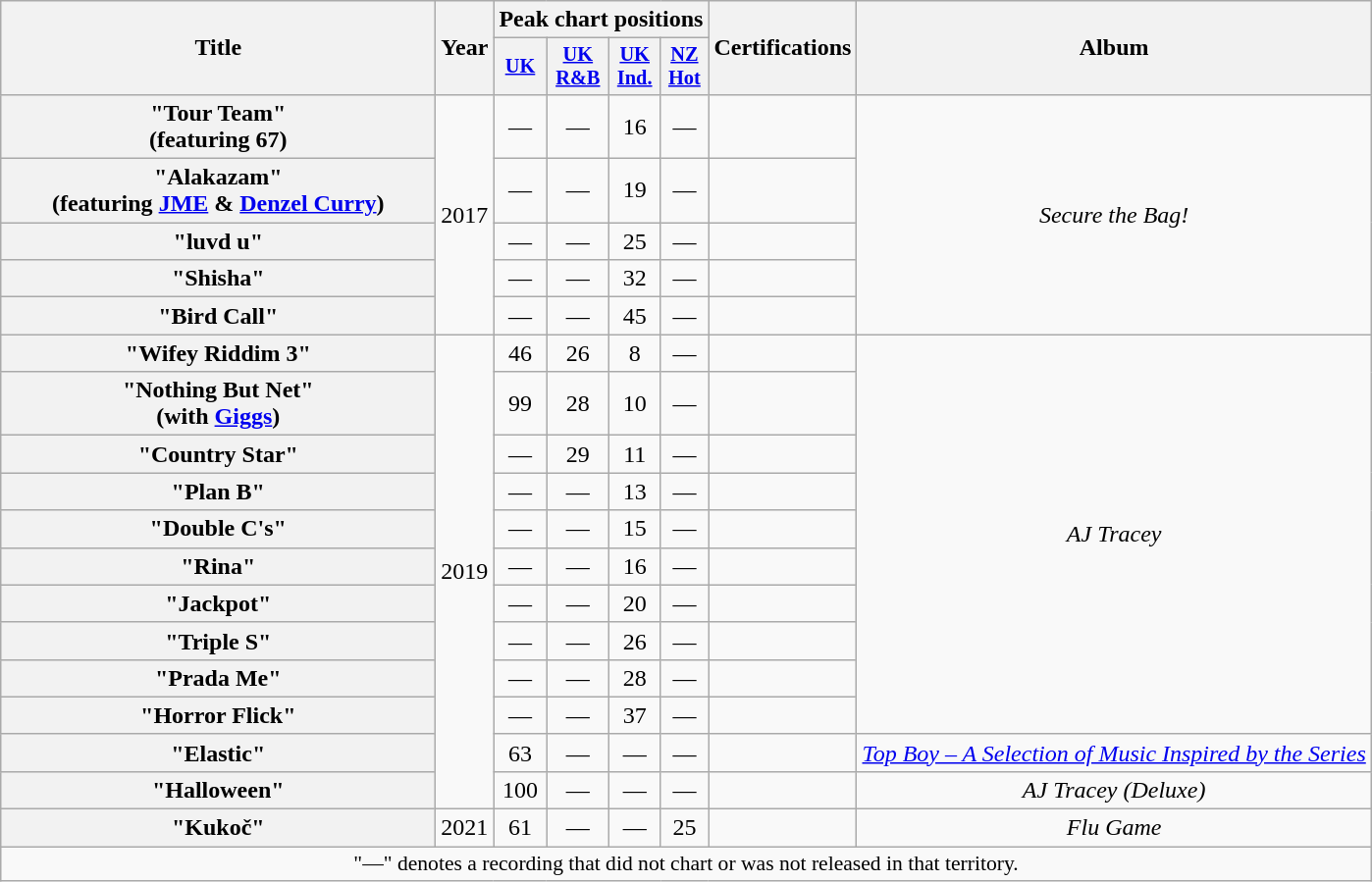<table class="wikitable plainrowheaders" style="text-align:center;">
<tr>
<th scope="col" rowspan="2" style="width:18em;">Title</th>
<th scope="col" rowspan="2" style="width:1em;">Year</th>
<th scope="col" colspan="4">Peak chart positions</th>
<th scope="col" rowspan="2">Certifications</th>
<th scope="col" rowspan="2">Album</th>
</tr>
<tr>
<th scope="col" style="width:3.em;font-size:85%;"><a href='#'>UK</a><br></th>
<th scope="col" style="width:3.em;font-size:85%;"><a href='#'>UK<br>R&B</a><br></th>
<th scope="col" style="width:3.em;font-size:85%;"><a href='#'>UK<br>Ind.</a><br></th>
<th scope="col" style="width:3.em;font-size:85%;"><a href='#'>NZ<br>Hot</a><br></th>
</tr>
<tr>
<th scope="row">"Tour Team"<br><span>(featuring 67)</span></th>
<td rowspan="5">2017</td>
<td>—</td>
<td>—</td>
<td>16</td>
<td>—</td>
<td></td>
<td rowspan="5"><em>Secure the Bag!</em></td>
</tr>
<tr>
<th scope="row">"Alakazam"<br><span>(featuring <a href='#'>JME</a> & <a href='#'>Denzel Curry</a>)</span></th>
<td>—</td>
<td>—</td>
<td>19</td>
<td>—</td>
<td></td>
</tr>
<tr>
<th scope="row">"luvd u"</th>
<td>—</td>
<td>—</td>
<td>25</td>
<td>—</td>
<td></td>
</tr>
<tr>
<th scope="row">"Shisha"</th>
<td>—</td>
<td>—</td>
<td>32</td>
<td>—</td>
<td></td>
</tr>
<tr>
<th scope="row">"Bird Call"</th>
<td>—</td>
<td>—</td>
<td>45</td>
<td>—</td>
<td></td>
</tr>
<tr>
<th scope="row">"Wifey Riddim 3"</th>
<td rowspan="12">2019</td>
<td>46</td>
<td>26</td>
<td>8</td>
<td>—</td>
<td></td>
<td rowspan="10"><em>AJ Tracey</em></td>
</tr>
<tr>
<th scope="row">"Nothing But Net"<br><span>(with <a href='#'>Giggs</a>)</span></th>
<td>99</td>
<td>28</td>
<td>10</td>
<td>—</td>
<td></td>
</tr>
<tr>
<th scope="row">"Country Star"</th>
<td>—</td>
<td>29</td>
<td>11</td>
<td>—</td>
<td></td>
</tr>
<tr>
<th scope="row">"Plan B"</th>
<td>—</td>
<td>—</td>
<td>13</td>
<td>—</td>
<td></td>
</tr>
<tr>
<th scope="row">"Double C's"</th>
<td>—</td>
<td>—</td>
<td>15</td>
<td>—</td>
<td></td>
</tr>
<tr>
<th scope="row">"Rina"</th>
<td>—</td>
<td>—</td>
<td>16</td>
<td>—</td>
<td></td>
</tr>
<tr>
<th scope="row">"Jackpot"</th>
<td>—</td>
<td>—</td>
<td>20</td>
<td>—</td>
<td></td>
</tr>
<tr>
<th scope="row">"Triple S"</th>
<td>—</td>
<td>—</td>
<td>26</td>
<td>—</td>
<td></td>
</tr>
<tr>
<th scope="row">"Prada Me"</th>
<td>—</td>
<td>—</td>
<td>28</td>
<td>—</td>
<td></td>
</tr>
<tr>
<th scope="row">"Horror Flick"</th>
<td>—</td>
<td>—</td>
<td>37</td>
<td>—</td>
<td></td>
</tr>
<tr>
<th scope="row">"Elastic"</th>
<td>63</td>
<td>—</td>
<td>—</td>
<td>—</td>
<td></td>
<td><em><a href='#'>Top Boy – A Selection of Music Inspired by the Series</a></em></td>
</tr>
<tr>
<th scope="row">"Halloween"<br></th>
<td>100</td>
<td>—</td>
<td>—</td>
<td>—</td>
<td></td>
<td><em>AJ Tracey (Deluxe)</em></td>
</tr>
<tr>
<th scope="row">"Kukoč"<br></th>
<td rowspan="1">2021</td>
<td>61</td>
<td>—</td>
<td>—</td>
<td>25</td>
<td></td>
<td><em>Flu Game</em></td>
</tr>
<tr>
<td colspan="8" style="font-size:90%">"—" denotes a recording that did not chart or was not released in that territory.</td>
</tr>
</table>
